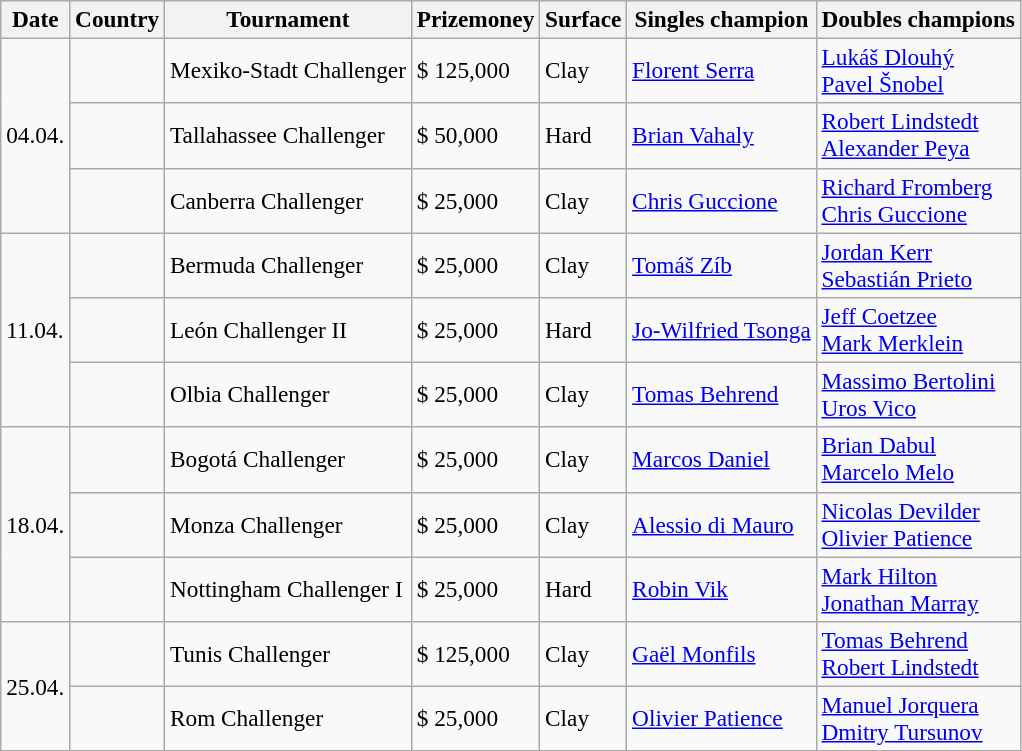<table class="sortable wikitable" style=font-size:97%>
<tr>
<th>Date</th>
<th>Country</th>
<th>Tournament</th>
<th>Prizemoney</th>
<th>Surface</th>
<th>Singles champion</th>
<th>Doubles champions</th>
</tr>
<tr>
<td rowspan="3">04.04.</td>
<td></td>
<td>Mexiko-Stadt Challenger</td>
<td>$ 125,000</td>
<td>Clay</td>
<td> <a href='#'>Florent Serra</a></td>
<td> <a href='#'>Lukáš Dlouhý</a><br> <a href='#'>Pavel Šnobel</a></td>
</tr>
<tr>
<td></td>
<td>Tallahassee Challenger</td>
<td>$ 50,000</td>
<td>Hard</td>
<td> <a href='#'>Brian Vahaly</a></td>
<td> <a href='#'>Robert Lindstedt</a> <br>  <a href='#'>Alexander Peya</a></td>
</tr>
<tr>
<td></td>
<td>Canberra Challenger</td>
<td>$ 25,000</td>
<td>Clay</td>
<td> <a href='#'>Chris Guccione</a></td>
<td> <a href='#'>Richard Fromberg</a><br> <a href='#'>Chris Guccione</a></td>
</tr>
<tr>
<td rowspan="3">11.04.</td>
<td></td>
<td>Bermuda Challenger</td>
<td>$ 25,000</td>
<td>Clay</td>
<td> <a href='#'>Tomáš Zíb</a></td>
<td> <a href='#'>Jordan Kerr</a><br> <a href='#'>Sebastián Prieto</a></td>
</tr>
<tr>
<td></td>
<td>León Challenger II</td>
<td>$ 25,000</td>
<td>Hard</td>
<td> <a href='#'>Jo-Wilfried Tsonga</a></td>
<td> <a href='#'>Jeff Coetzee</a><br> <a href='#'>Mark Merklein</a></td>
</tr>
<tr>
<td></td>
<td>Olbia Challenger</td>
<td>$ 25,000</td>
<td>Clay</td>
<td> <a href='#'>Tomas Behrend</a></td>
<td> <a href='#'>Massimo Bertolini</a><br> <a href='#'>Uros Vico</a></td>
</tr>
<tr>
<td rowspan="3">18.04.</td>
<td></td>
<td>Bogotá Challenger</td>
<td>$ 25,000</td>
<td>Clay</td>
<td> <a href='#'>Marcos Daniel</a></td>
<td> <a href='#'>Brian Dabul</a><br>  <a href='#'>Marcelo Melo</a></td>
</tr>
<tr>
<td></td>
<td>Monza Challenger</td>
<td>$ 25,000</td>
<td>Clay</td>
<td> <a href='#'>Alessio di Mauro</a></td>
<td> <a href='#'>Nicolas Devilder</a> <br>  <a href='#'>Olivier Patience</a></td>
</tr>
<tr>
<td></td>
<td>Nottingham Challenger I</td>
<td>$ 25,000</td>
<td>Hard</td>
<td> <a href='#'>Robin Vik</a></td>
<td> <a href='#'>Mark Hilton</a><br> <a href='#'>Jonathan Marray</a></td>
</tr>
<tr>
<td rowspan="3">25.04.</td>
<td></td>
<td>Tunis Challenger</td>
<td>$ 125,000</td>
<td>Clay</td>
<td> <a href='#'>Gaël Monfils</a></td>
<td> <a href='#'>Tomas Behrend</a> <br>  <a href='#'>Robert Lindstedt</a></td>
</tr>
<tr>
<td></td>
<td>Rom Challenger</td>
<td>$ 25,000</td>
<td>Clay</td>
<td> <a href='#'>Olivier Patience</a></td>
<td> <a href='#'>Manuel Jorquera</a> <br>  <a href='#'>Dmitry Tursunov</a></td>
</tr>
</table>
